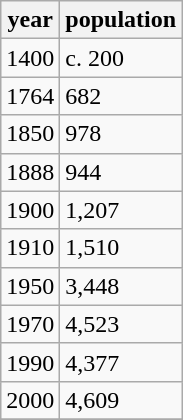<table class="wikitable">
<tr>
<th>year</th>
<th>population</th>
</tr>
<tr>
<td>1400</td>
<td>c. 200</td>
</tr>
<tr>
<td>1764</td>
<td>682</td>
</tr>
<tr>
<td>1850</td>
<td>978</td>
</tr>
<tr>
<td>1888</td>
<td>944</td>
</tr>
<tr>
<td>1900</td>
<td>1,207</td>
</tr>
<tr>
<td>1910</td>
<td>1,510</td>
</tr>
<tr>
<td>1950</td>
<td>3,448</td>
</tr>
<tr>
<td>1970</td>
<td>4,523</td>
</tr>
<tr>
<td>1990</td>
<td>4,377</td>
</tr>
<tr>
<td>2000</td>
<td>4,609</td>
</tr>
<tr>
</tr>
</table>
